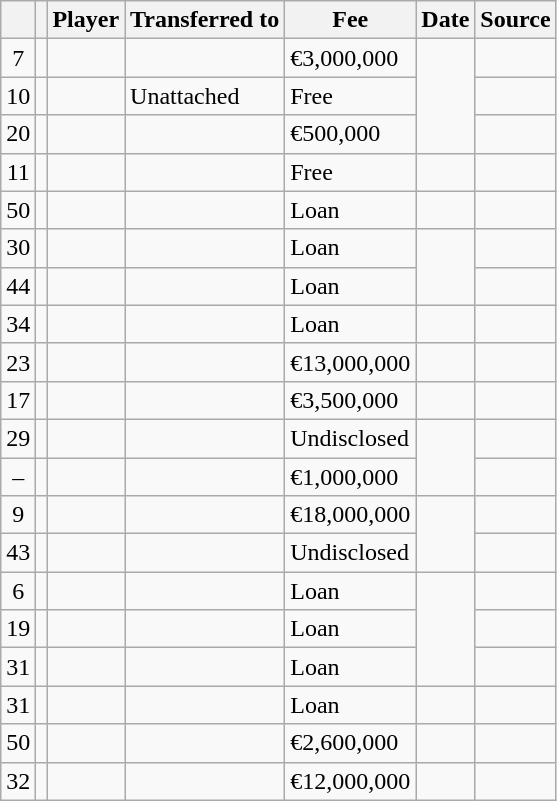<table class="wikitable plainrowheaders sortable">
<tr>
<th></th>
<th></th>
<th scope=col>Player</th>
<th>Transferred to</th>
<th scope=col; style="width: 65px;">Fee</th>
<th scope=col>Date</th>
<th scope=col>Source</th>
</tr>
<tr>
<td align=center>7</td>
<td align=center></td>
<td></td>
<td></td>
<td>€3,000,000</td>
<td rowspan=3></td>
<td></td>
</tr>
<tr>
<td align=center>10</td>
<td align=center></td>
<td></td>
<td>Unattached</td>
<td>Free</td>
<td></td>
</tr>
<tr>
<td align=center>20</td>
<td align=center></td>
<td></td>
<td></td>
<td>€500,000</td>
<td></td>
</tr>
<tr>
<td align=center>11</td>
<td align=center></td>
<td></td>
<td></td>
<td>Free</td>
<td></td>
<td></td>
</tr>
<tr>
<td align=center>50</td>
<td align=center></td>
<td></td>
<td></td>
<td>Loan</td>
<td></td>
<td></td>
</tr>
<tr>
<td align=center>30</td>
<td align=center></td>
<td></td>
<td></td>
<td>Loan</td>
<td rowspan=2></td>
<td></td>
</tr>
<tr>
<td align=center>44</td>
<td align=center></td>
<td></td>
<td></td>
<td>Loan</td>
<td></td>
</tr>
<tr>
<td align=center>34</td>
<td align=center></td>
<td></td>
<td></td>
<td>Loan</td>
<td></td>
<td></td>
</tr>
<tr>
<td align=center>23</td>
<td align=center></td>
<td></td>
<td></td>
<td>€13,000,000</td>
<td></td>
<td></td>
</tr>
<tr>
<td align=center>17</td>
<td align=center></td>
<td></td>
<td></td>
<td>€3,500,000</td>
<td></td>
<td></td>
</tr>
<tr>
<td align=center>29</td>
<td align=center></td>
<td></td>
<td></td>
<td>Undisclosed</td>
<td rowspan=2></td>
<td></td>
</tr>
<tr>
<td align=center>–</td>
<td align=center></td>
<td></td>
<td></td>
<td>€1,000,000</td>
<td></td>
</tr>
<tr>
<td align=center>9</td>
<td align=center></td>
<td></td>
<td></td>
<td>€18,000,000</td>
<td rowspan=2></td>
<td></td>
</tr>
<tr>
<td align=center>43</td>
<td align=center></td>
<td></td>
<td></td>
<td>Undisclosed</td>
<td></td>
</tr>
<tr>
<td align=center>6</td>
<td align=center></td>
<td></td>
<td></td>
<td>Loan</td>
<td rowspan=3></td>
<td></td>
</tr>
<tr>
<td align=center>19</td>
<td align=center></td>
<td></td>
<td></td>
<td>Loan</td>
<td></td>
</tr>
<tr>
<td align=center>31</td>
<td align=center></td>
<td></td>
<td></td>
<td>Loan</td>
<td></td>
</tr>
<tr>
<td align=center>31</td>
<td align=center></td>
<td></td>
<td></td>
<td>Loan</td>
<td></td>
<td></td>
</tr>
<tr>
<td align=center>50</td>
<td align=center></td>
<td></td>
<td></td>
<td>€2,600,000</td>
<td></td>
<td></td>
</tr>
<tr>
<td align=center>32</td>
<td align=center></td>
<td></td>
<td></td>
<td>€12,000,000</td>
<td></td>
<td></td>
</tr>
</table>
